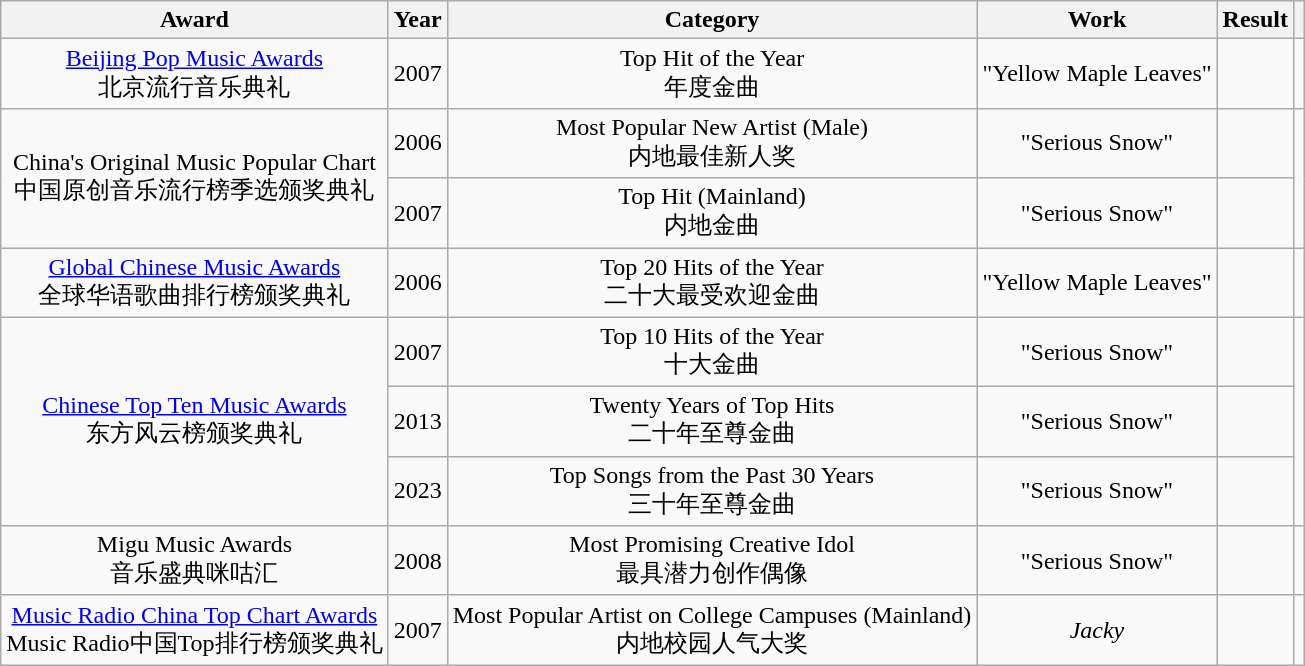<table class="wikitable sortable plainrowheaders" style="text-align:center;">
<tr>
<th scope="col">Award</th>
<th scope="col">Year</th>
<th scope="col">Category</th>
<th scope="col">Work</th>
<th scope="col">Result</th>
<th class="unsortable"></th>
</tr>
<tr>
<td><a href='#'>Beijing Pop Music Awards</a><br>北京流行音乐典礼</td>
<td>2007</td>
<td>Top Hit of the Year<br>年度金曲</td>
<td>"Yellow Maple Leaves"</td>
<td></td>
<td></td>
</tr>
<tr>
<td rowspan="2">China's Original Music Popular Chart<br>中国原创音乐流行榜季选颁奖典礼</td>
<td>2006</td>
<td>Most Popular New Artist (Male)<br>内地最佳新人奖</td>
<td>"Serious Snow"</td>
<td></td>
<td rowspan="2"></td>
</tr>
<tr>
<td>2007</td>
<td>Top Hit (Mainland)<br>内地金曲</td>
<td>"Serious Snow"</td>
<td></td>
</tr>
<tr>
<td><a href='#'>Global Chinese Music Awards</a><br>全球华语歌曲排行榜颁奖典礼</td>
<td>2006</td>
<td>Top 20 Hits of the Year<br>二十大最受欢迎金曲</td>
<td>"Yellow Maple Leaves"</td>
<td></td>
<td></td>
</tr>
<tr>
<td rowspan="3"><a href='#'>Chinese Top Ten Music Awards</a><br>东方风云榜颁奖典礼</td>
<td>2007</td>
<td>Top 10 Hits of the Year<br>十大金曲</td>
<td>"Serious Snow"</td>
<td></td>
<td rowspan="3"></td>
</tr>
<tr>
<td>2013</td>
<td>Twenty Years of Top Hits<br>二十年至尊金曲</td>
<td>"Serious Snow"</td>
<td></td>
</tr>
<tr>
<td>2023</td>
<td>Top Songs from the Past 30 Years<br>三十年至尊金曲</td>
<td>"Serious Snow"</td>
<td></td>
</tr>
<tr>
<td>Migu Music Awards<br>音乐盛典咪咕汇</td>
<td>2008</td>
<td>Most Promising Creative Idol<br>最具潜力创作偶像</td>
<td>"Serious Snow"</td>
<td></td>
<td></td>
</tr>
<tr>
<td><a href='#'>Music Radio China Top Chart Awards</a><br>Music Radio中国Top排行榜颁奖典礼</td>
<td>2007</td>
<td>Most Popular Artist on College Campuses (Mainland)<br>内地校园人气大奖</td>
<td><em>Jacky</em></td>
<td></td>
<td></td>
</tr>
</table>
